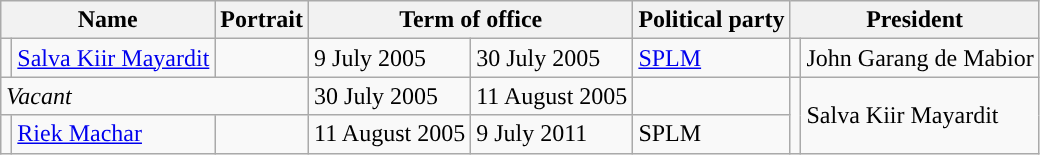<table class="wikitable">
<tr>
<th colspan=2>Name</th>
<th>Portrait</th>
<th colspan=2>Term of office</th>
<th>Political party</th>
<th colspan=2>President</th>
</tr>
<tr>
<td style="background-color: "></td>
<td><a href='#'>Salva Kiir Mayardit</a></td>
<td></td>
<td>9 July 2005</td>
<td>30 July 2005</td>
<td><a href='#'>SPLM</a></td>
<td style="background-color: "></td>
<td>John Garang de Mabior</td>
</tr>
<tr>
<td colspan=3><em>Vacant</em></td>
<td>30 July 2005</td>
<td>11 August 2005</td>
<td></td>
<td rowspan=2 style="background-color: "></td>
<td rowspan=2>Salva Kiir Mayardit</td>
</tr>
<tr>
<td style="background-color: "></td>
<td><a href='#'>Riek Machar</a></td>
<td></td>
<td>11 August 2005</td>
<td>9 July 2011</td>
<td>SPLM</td>
</tr>
</table>
